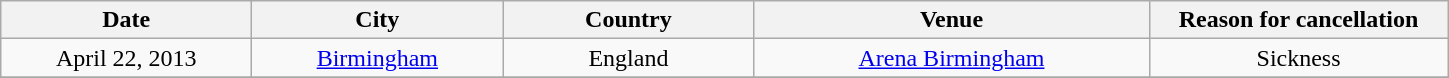<table class="wikitable" style="text-align:center;">
<tr>
<th scope="col" style="width:10em;">Date</th>
<th scope="col" style="width:10em;">City</th>
<th scope="col" style="width:10em;">Country</th>
<th scope="col" style="width:16em;">Venue</th>
<th scope="col" style="width:12em;">Reason for cancellation</th>
</tr>
<tr>
<td>April 22, 2013</td>
<td><a href='#'>Birmingham</a></td>
<td>England</td>
<td><a href='#'>Arena Birmingham</a></td>
<td>Sickness</td>
</tr>
<tr>
</tr>
</table>
